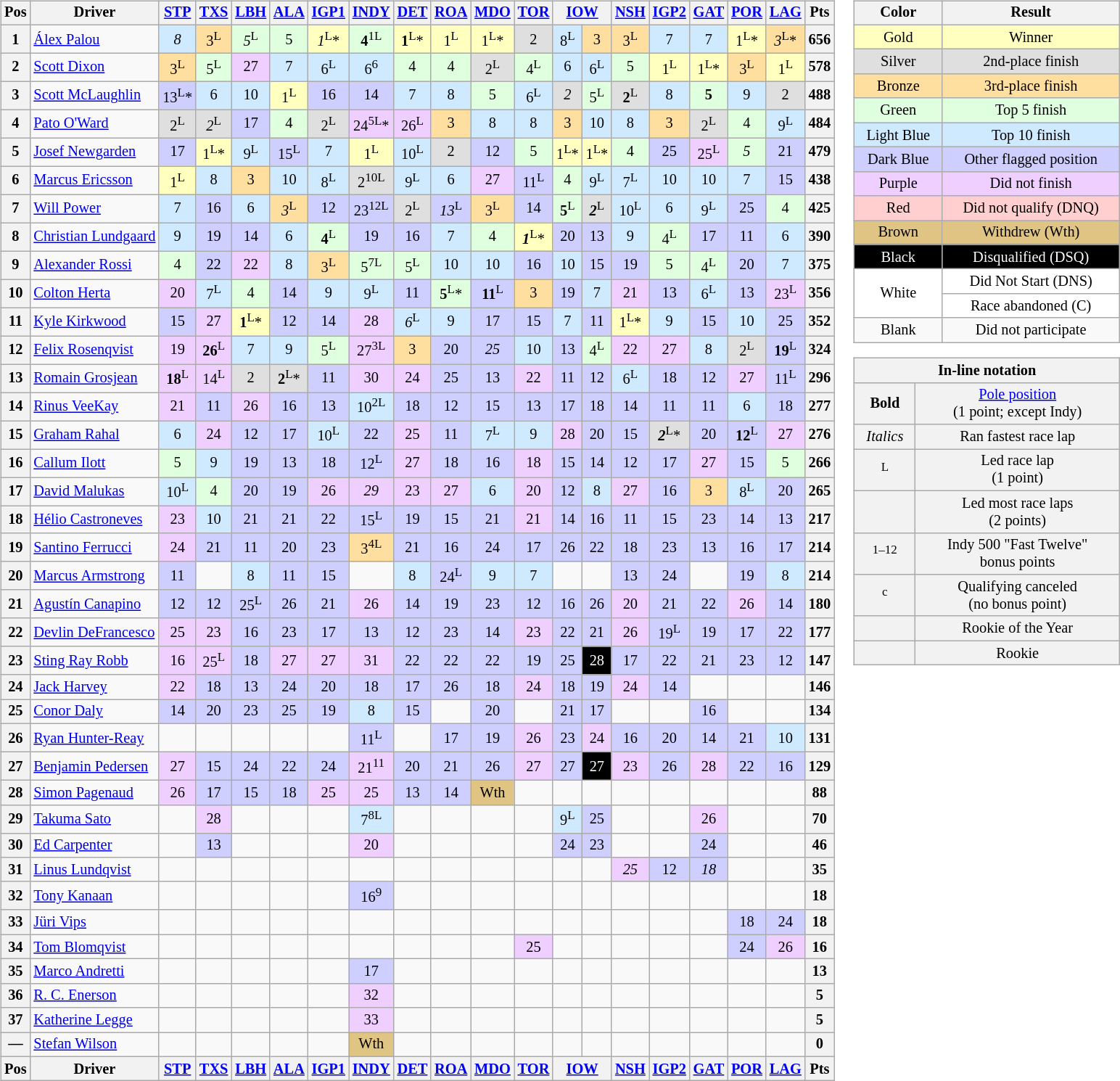<table>
<tr>
<td vstyle="text-align:top"><br><table class="wikitable" style="font-size:85%;text-align:center">
<tr>
<th>Pos</th>
<th>Driver</th>
<th><a href='#'>STP</a></th>
<th><a href='#'>TXS</a></th>
<th><a href='#'>LBH</a></th>
<th><a href='#'>ALA</a></th>
<th><a href='#'>IGP1</a></th>
<th><a href='#'>INDY</a></th>
<th><a href='#'>DET</a></th>
<th><a href='#'>ROA</a></th>
<th><a href='#'>MDO</a></th>
<th><a href='#'>TOR</a></th>
<th colspan="2"><a href='#'>IOW</a></th>
<th><a href='#'>NSH</a></th>
<th><a href='#'>IGP2</a></th>
<th><a href='#'>GAT</a></th>
<th><a href='#'>POR</a></th>
<th><a href='#'>LAG</a></th>
<th>Pts</th>
</tr>
<tr>
<th>1</th>
<td nowrap="" style="text-align:left"> <a href='#'>Álex Palou</a></td>
<td style="background:#CFEAFF;"><em>8</em></td>
<td style="background:#FFDF9F;">3<sup>L</sup></td>
<td style="background:#DFFFDF;"><em>5</em><sup>L</sup></td>
<td style="background:#DFFFDF;">5</td>
<td style="background:#FFFFBF;"><em>1</em><sup>L</sup>*</td>
<td style="background:#DFFFDF;"><strong>4</strong><sup>1L</sup></td>
<td style="background:#FFFFBF;"><strong>1</strong><sup>L</sup>*</td>
<td style="background:#FFFFBF;">1<sup>L</sup></td>
<td style="background:#FFFFBF;">1<sup>L</sup>*</td>
<td style="background:#DFDFDF;">2</td>
<td style="background:#CFEAFF;">8<sup>L</sup></td>
<td style="background:#FFDF9F;">3</td>
<td style="background:#FFDF9F;">3<sup>L</sup></td>
<td style="background:#CFEAFF;">7</td>
<td style="background:#CFEAFF;">7</td>
<td style="background:#FFFFBF;">1<sup>L</sup>*</td>
<td style="background:#FFDF9F;"><em>3</em><sup>L</sup>*</td>
<th>656</th>
</tr>
<tr>
<th>2</th>
<td style="text-align:left"> <a href='#'>Scott Dixon</a></td>
<td style="background:#FFDF9F;">3<sup>L</sup></td>
<td style="background:#DFFFDF;">5<sup>L</sup></td>
<td style="background:#EFCFFF;">27</td>
<td style="background:#CFEAFF;">7</td>
<td style="background:#CFEAFF;">6<sup>L</sup></td>
<td style="background:#CFEAFF;">6<sup>6</sup></td>
<td style="background:#DFFFDF;">4</td>
<td style="background:#DFFFDF;">4</td>
<td style="background:#DFDFDF;">2<sup>L</sup></td>
<td style="background:#DFFFDF;">4<sup>L</sup></td>
<td style="background:#CFEAFF;">6</td>
<td style="background:#CFEAFF;">6<sup>L</sup></td>
<td style="background:#DFFFDF;">5</td>
<td style="background:#FFFFBF;">1<sup>L</sup></td>
<td style="background:#FFFFBF;">1<sup>L</sup>*</td>
<td style="background:#FFDF9F;">3<sup>L</sup></td>
<td style="background:#FFFFBF;">1<sup>L</sup></td>
<th>578</th>
</tr>
<tr>
<th>3</th>
<td style="text-align:left"> <a href='#'>Scott McLaughlin</a></td>
<td style="background:#CFCFFF;">13<sup>L</sup>*</td>
<td style="background:#CFEAFF;">6</td>
<td style="background:#CFEAFF;">10</td>
<td style="background:#FFFFBF;">1<sup>L</sup></td>
<td style="background:#CFCFFF;">16</td>
<td style="background:#CFCFFF;">14</td>
<td style="background:#CFEAFF;">7</td>
<td style="background:#CFEAFF;">8</td>
<td style="background:#DFFFDF;">5</td>
<td style="background:#CFEAFF;">6<sup>L</sup></td>
<td style="background:#DFDFDF;"><em>2</em></td>
<td style="background:#DFFFDF;">5<sup>L</sup></td>
<td style="background:#DFDFDF;"><strong>2</strong><sup>L</sup></td>
<td style="background:#CFEAFF;">8</td>
<td style="background:#DFFFDF;"><strong>5</strong></td>
<td style="background:#CFEAFF;">9</td>
<td style="background:#DFDFDF;">2</td>
<th>488</th>
</tr>
<tr>
<th>4</th>
<td style="text-align:left"> <a href='#'>Pato O'Ward</a></td>
<td style="background:#DFDFDF;">2<sup>L</sup></td>
<td style="background:#DFDFDF;"><em>2</em><sup>L</sup></td>
<td style="background:#CFCFFF;">17</td>
<td style="background:#DFFFDF;">4</td>
<td style="background:#DFDFDF;">2<sup>L</sup></td>
<td style="background:#EFCFFF;">24<sup>5L</sup>*</td>
<td style="background:#EFCFFF;">26<sup>L</sup></td>
<td style="background:#FFDF9F;">3</td>
<td style="background:#CFEAFF;">8</td>
<td style="background:#CFEAFF;">8</td>
<td style="background:#FFDF9F;">3</td>
<td style="background:#CFEAFF;">10</td>
<td style="background:#CFEAFF;">8</td>
<td style="background:#FFDF9F;">3</td>
<td style="background:#DFDFDF;">2<sup>L</sup></td>
<td style="background:#DFFFDF;">4</td>
<td style="background:#CFEAFF;">9<sup>L</sup></td>
<th>484</th>
</tr>
<tr>
<th>5</th>
<td style="text-align:left"> <a href='#'>Josef Newgarden</a></td>
<td style="background:#CFCFFF;">17</td>
<td style="background:#FFFFBF;">1<sup>L</sup>*</td>
<td style="background:#CFEAFF;">9<sup>L</sup></td>
<td style="background:#CFCFFF;">15<sup>L</sup></td>
<td style="background:#CFEAFF;">7</td>
<td style="background:#FFFFBF;">1<sup>L</sup></td>
<td style="background:#CFEAFF;">10<sup>L</sup></td>
<td style="background:#DFDFDF;">2</td>
<td style="background:#CFCFFF;">12</td>
<td style="background:#DFFFDF;">5</td>
<td style="background:#FFFFBF;">1<sup>L</sup>*</td>
<td style="background:#FFFFBF;">1<sup>L</sup>*</td>
<td style="background:#DFFFDF;">4</td>
<td style="background:#CFCFFF;">25</td>
<td style="background:#EFCFFF;">25<sup>L</sup></td>
<td style="background:#DFFFDF;"><em>5</em></td>
<td style="background:#CFCFFF;">21</td>
<th>479</th>
</tr>
<tr>
<th>6</th>
<td style="text-align:left"> <a href='#'>Marcus Ericsson</a></td>
<td style="background:#FFFFBF;">1<sup>L</sup></td>
<td style="background:#CFEAFF;">8</td>
<td style="background:#FFDF9F;">3</td>
<td style="background:#CFEAFF;">10</td>
<td style="background:#CFEAFF;">8<sup>L</sup></td>
<td style="background:#DFDFDF;">2<sup>10L</sup></td>
<td style="background:#CFEAFF;">9<sup>L</sup></td>
<td style="background:#CFEAFF;">6</td>
<td style="background:#EFCFFF;">27</td>
<td style="background:#CFCFFF;">11<sup>L</sup></td>
<td style="background:#DFFFDF;">4</td>
<td style="background:#CFEAFF;">9<sup>L</sup></td>
<td style="background:#CFEAFF;">7<sup>L</sup></td>
<td style="background:#CFEAFF;">10</td>
<td style="background:#CFEAFF;">10</td>
<td style="background:#CFEAFF;">7</td>
<td style="background:#CFCFFF;">15</td>
<th>438</th>
</tr>
<tr>
<th>7</th>
<td style="text-align:left"> <a href='#'>Will Power</a></td>
<td style="background:#CFEAFF;">7</td>
<td style="background:#CFCFFF;">16</td>
<td style="background:#CFEAFF;">6</td>
<td style="background:#FFDF9F;"><em>3</em><sup>L</sup></td>
<td style="background:#CFCFFF;">12</td>
<td style="background:#CFCFFF;">23<sup>12L</sup></td>
<td style="background:#DFDFDF;">2<sup>L</sup></td>
<td style="background:#CFCFFF;"><em>13</em><sup>L</sup></td>
<td style="background:#FFDF9F;">3<sup>L</sup></td>
<td style="background:#CFCFFF;">14</td>
<td style="background:#DFFFDF;"><strong>5</strong><sup>L</sup></td>
<td style="background:#DFDFDF;"><strong><em>2</em></strong><sup>L</sup></td>
<td style="background:#CFEAFF;">10<sup>L</sup></td>
<td style="background:#CFEAFF;">6</td>
<td style="background:#CFEAFF;">9<sup>L</sup></td>
<td style="background:#CFCFFF;">25</td>
<td style="background:#DFFFDF;">4</td>
<th>425</th>
</tr>
<tr>
<th>8</th>
<td style="text-align:left"> <a href='#'>Christian Lundgaard</a></td>
<td style="background:#CFEAFF;">9</td>
<td style="background:#CFCFFF;">19</td>
<td style="background:#CFCFFF;">14</td>
<td style="background:#CFEAFF;">6</td>
<td style="background:#DFFFDF;"><strong>4</strong><sup>L</sup></td>
<td style="background:#CFCFFF;">19</td>
<td style="background:#CFCFFF;">16</td>
<td style="background:#CFEAFF;">7</td>
<td style="background:#DFFFDF;">4</td>
<td style="background:#FFFFBF;"><strong><em>1</em></strong><sup>L</sup>*</td>
<td style="background:#CFCFFF;">20</td>
<td style="background:#CFCFFF;">13</td>
<td style="background:#CFEAFF;">9</td>
<td style="background:#DFFFDF;">4<sup>L</sup></td>
<td style="background:#CFCFFF;">17</td>
<td style="background:#CFCFFF;">11</td>
<td style="background:#CFEAFF;">6</td>
<th>390</th>
</tr>
<tr>
<th>9</th>
<td style="text-align:left"> <a href='#'>Alexander Rossi</a></td>
<td style="background:#DFFFDF;">4</td>
<td style="background:#CFCFFF;">22</td>
<td style="background:#EFCFFF;">22</td>
<td style="background:#CFEAFF;">8</td>
<td style="background:#FFDF9F;">3<sup>L</sup></td>
<td style="background:#DFFFDF;">5<sup>7L</sup></td>
<td style="background:#DFFFDF;">5<sup>L</sup></td>
<td style="background:#CFEAFF;">10</td>
<td style="background:#CFEAFF;">10</td>
<td style="background:#CFCFFF;">16</td>
<td style="background:#CFEAFF;">10</td>
<td style="background:#CFCFFF;">15</td>
<td style="background:#CFCFFF;">19</td>
<td style="background:#DFFFDF;">5</td>
<td style="background:#DFFFDF;">4<sup>L</sup></td>
<td style="background:#CFCFFF;">20</td>
<td style="background:#CFEAFF;">7</td>
<th>375</th>
</tr>
<tr>
<th>10</th>
<td style="text-align:left"> <a href='#'>Colton Herta</a></td>
<td style="background:#EFCFFF;">20</td>
<td style="background:#CFEAFF;">7<sup>L</sup></td>
<td style="background:#DFFFDF;">4</td>
<td style="background:#CFCFFF;">14</td>
<td style="background:#CFEAFF;">9</td>
<td style="background:#CFEAFF;">9<sup>L</sup></td>
<td style="background:#CFCFFF;">11</td>
<td style="background:#DFFFDF;"><strong>5</strong><sup>L</sup>*</td>
<td style="background:#CFCFFF;"><strong>11</strong><sup>L</sup></td>
<td style="background:#FFDF9F;">3</td>
<td style="background:#CFCFFF;">19</td>
<td style="background:#CFEAFF;">7</td>
<td style="background:#EFCFFF;">21</td>
<td style="background:#CFCFFF;">13</td>
<td style="background:#CFEAFF;">6<sup>L</sup></td>
<td style="background:#CFCFFF;">13</td>
<td style="background:#EFCFFF;">23<sup>L</sup></td>
<th>356</th>
</tr>
<tr>
<th>11</th>
<td style="text-align:left"> <a href='#'>Kyle Kirkwood</a></td>
<td style="background:#CFCFFF;">15</td>
<td style="background:#EFCFFF;">27</td>
<td style="background:#FFFFBF;"><strong>1</strong><sup>L</sup>*</td>
<td style="background:#CFCFFF;">12</td>
<td style="background:#CFCFFF;">14</td>
<td style="background:#EFCFFF;">28</td>
<td style="background:#CFEAFF;"><em>6</em><sup>L</sup></td>
<td style="background:#CFEAFF;">9</td>
<td style="background:#CFCFFF;">17</td>
<td style="background:#CFCFFF;">15</td>
<td style="background:#CFEAFF;">7</td>
<td style="background:#CFCFFF;">11</td>
<td style="background:#FFFFBF;">1<sup>L</sup>*</td>
<td style="background:#CFEAFF;">9</td>
<td style="background:#CFCFFF;">15</td>
<td style="background:#CFEAFF;">10</td>
<td style="background:#CFCFFF;">25</td>
<th>352</th>
</tr>
<tr>
<th>12</th>
<td style="text-align:left"> <a href='#'>Felix Rosenqvist</a></td>
<td style="background:#EFCFFF;">19</td>
<td style="background:#EFCFFF;"><strong>26</strong><sup>L</sup></td>
<td style="background:#CFEAFF;">7</td>
<td style="background:#CFEAFF;">9</td>
<td style="background:#DFFFDF;">5<sup>L</sup></td>
<td style="background:#EFCFFF;">27<sup>3L</sup></td>
<td style="background:#FFDF9F;">3</td>
<td style="background:#CFCFFF;">20</td>
<td style="background:#CFCFFF;"><em>25</em></td>
<td style="background:#CFEAFF;">10</td>
<td style="background:#CFCFFF;">13</td>
<td style="background:#DFFFDF;">4<sup>L</sup></td>
<td style="background:#EFCFFF;">22</td>
<td style="background:#EFCFFF;">27</td>
<td style="background:#CFEAFF;">8</td>
<td style="background:#DFDFDF;">2<sup>L</sup></td>
<td style="background:#CFCFFF;"><strong>19</strong><sup>L</sup></td>
<th>324</th>
</tr>
<tr>
<th>13</th>
<td style="text-align:left"> <a href='#'>Romain Grosjean</a></td>
<td style="background:#EFCFFF;"><strong>18</strong><sup>L</sup></td>
<td style="background:#EFCFFF;">14<sup>L</sup></td>
<td style="background:#DFDFDF;">2</td>
<td style="background:#DFDFDF;"><strong>2</strong><sup>L</sup>*</td>
<td style="background:#CFCFFF;">11</td>
<td style="background:#EFCFFF;">30</td>
<td style="background:#EFCFFF;">24</td>
<td style="background:#CFCFFF;">25</td>
<td style="background:#CFCFFF;">13</td>
<td style="background:#EFCFFF;">22</td>
<td style="background:#CFCFFF;">11</td>
<td style="background:#CFCFFF;">12</td>
<td style="background:#CFEAFF;">6<sup>L</sup></td>
<td style="background:#CFCFFF;">18</td>
<td style="background:#CFCFFF;">12</td>
<td style="background:#EFCFFF;">27</td>
<td style="background:#CFCFFF;">11<sup>L</sup></td>
<th>296</th>
</tr>
<tr>
<th>14</th>
<td style="text-align:left"> <a href='#'>Rinus VeeKay</a></td>
<td style="background:#EFCFFF;">21</td>
<td style="background:#CFCFFF;">11</td>
<td style="background:#EFCFFF;">26</td>
<td style="background:#CFCFFF;">16</td>
<td style="background:#CFCFFF;">13</td>
<td style="background:#CFEAFF;">10<sup>2L</sup></td>
<td style="background:#CFCFFF;">18</td>
<td style="background:#CFCFFF;">12</td>
<td style="background:#CFCFFF;">15</td>
<td style="background:#CFCFFF;">13</td>
<td style="background:#CFCFFF;">17</td>
<td style="background:#CFCFFF;">18</td>
<td style="background:#CFCFFF;">14</td>
<td style="background:#CFCFFF;">11</td>
<td style="background:#CFCFFF;">11</td>
<td style="background:#CFEAFF;">6</td>
<td style="background:#CFCFFF;">18</td>
<th>277</th>
</tr>
<tr>
<th>15</th>
<td style="text-align:left"> <a href='#'>Graham Rahal</a></td>
<td style="background:#CFEAFF;">6</td>
<td style="background:#EFCFFF;">24</td>
<td style="background:#CFCFFF;">12</td>
<td style="background:#CFCFFF;">17</td>
<td style="background:#CFEAFF;">10<sup>L</sup></td>
<td style="background:#CFCFFF;">22</td>
<td style="background:#EFCFFF;">25</td>
<td style="background:#CFCFFF;">11</td>
<td style="background:#CFEAFF;">7<sup>L</sup></td>
<td style="background:#CFEAFF;">9</td>
<td style="background:#EFCFFF;">28</td>
<td style="background:#CFCFFF;">20</td>
<td style="background:#CFCFFF;">15</td>
<td style="background:#DFDFDF;"><strong><em>2</em></strong><sup>L</sup>*</td>
<td style="background:#CFCFFF;">20</td>
<td style="background:#CFCFFF;"><strong>12</strong><sup>L</sup></td>
<td style="background:#EFCFFF;">27</td>
<th>276</th>
</tr>
<tr>
<th>16</th>
<td nowrap="" style="text-align:left"> <a href='#'>Callum Ilott</a></td>
<td style="background:#DFFFDF;">5</td>
<td style="background:#CFEAFF;">9</td>
<td style="background:#CFCFFF;">19</td>
<td style="background:#CFCFFF;">13</td>
<td style="background:#CFCFFF;">18</td>
<td style="background:#CFCFFF;">12<sup>L</sup></td>
<td style="background:#EFCFFF;">27</td>
<td style="background:#CFCFFF;">18</td>
<td style="background:#CFCFFF;">16</td>
<td style="background:#EFCFFF;">18</td>
<td style="background:#CFCFFF;">15</td>
<td style="background:#CFCFFF;">14</td>
<td style="background:#CFCFFF;">12</td>
<td style="background:#CFCFFF;">17</td>
<td style="background:#EFCFFF;">27</td>
<td style="background:#CFCFFF;">15</td>
<td style="background:#DFFFDF;">5</td>
<th>266</th>
</tr>
<tr>
<th>17</th>
<td style="text-align:left"> <a href='#'>David Malukas</a></td>
<td style="background:#CFEAFF;">10<sup>L</sup></td>
<td style="background:#DFFFDF;">4</td>
<td style="background:#CFCFFF;">20</td>
<td style="background:#CFCFFF;">19</td>
<td style="background:#EFCFFF;">26</td>
<td style="background:#EFCFFF;"><em>29</em></td>
<td style="background:#EFCFFF;">23</td>
<td style="background:#EFCFFF;">27</td>
<td style="background:#CFEAFF;">6</td>
<td style="background:#EFCFFF;">20</td>
<td style="background:#CFCFFF;">12</td>
<td style="background:#CFEAFF;">8</td>
<td style="background:#EFCFFF;">27</td>
<td style="background:#CFCFFF;">16</td>
<td style="background:#FFDF9F;">3</td>
<td style="background:#CFEAFF;">8<sup>L</sup></td>
<td style="background:#CFCFFF;">20</td>
<th>265</th>
</tr>
<tr>
<th>18</th>
<td style="text-align:left"> <a href='#'>Hélio Castroneves</a></td>
<td style="background:#EFCFFF;">23</td>
<td style="background:#CFEAFF;">10</td>
<td style="background:#CFCFFF;">21</td>
<td style="background:#CFCFFF;">21</td>
<td style="background:#CFCFFF;">22</td>
<td style="background:#CFCFFF;">15<sup>L</sup></td>
<td style="background:#CFCFFF;">19</td>
<td style="background:#CFCFFF;">15</td>
<td style="background:#CFCFFF;">21</td>
<td style="background:#EFCFFF;">21</td>
<td style="background:#CFCFFF;">14</td>
<td style="background:#CFCFFF;">16</td>
<td style="background:#CFCFFF;">11</td>
<td style="background:#CFCFFF;">15</td>
<td style="background:#CFCFFF;">23</td>
<td style="background:#CFCFFF;">14</td>
<td style="background:#CFCFFF;">13</td>
<th>217</th>
</tr>
<tr>
<th>19</th>
<td style="text-align:left"> <a href='#'>Santino Ferrucci</a></td>
<td style="background:#EFCFFF;">24</td>
<td style="background:#CFCFFF;">21</td>
<td style="background:#CFCFFF;">11</td>
<td style="background:#CFCFFF;">20</td>
<td style="background:#CFCFFF;">23</td>
<td style="background:#FFDF9F;">3<sup>4L</sup></td>
<td style="background:#CFCFFF;">21</td>
<td style="background:#CFCFFF;">16</td>
<td style="background:#CFCFFF;">24</td>
<td style="background:#CFCFFF;">17</td>
<td style="background:#CFCFFF;">26</td>
<td style="background:#CFCFFF;">22</td>
<td style="background:#CFCFFF;">18</td>
<td style="background:#CFCFFF;">23</td>
<td style="background:#CFCFFF;">13</td>
<td style="background:#CFCFFF;">16</td>
<td style="background:#CFCFFF;">17</td>
<th>214</th>
</tr>
<tr>
<th>20</th>
<td style="text-align:left" nowrap> <a href='#'>Marcus Armstrong</a> </td>
<td style="background:#CFCFFF;">11</td>
<td></td>
<td style="background:#CFEAFF;">8</td>
<td style="background:#CFCFFF;">11</td>
<td style="background:#CFCFFF;">15</td>
<td></td>
<td style="background:#CFEAFF;">8</td>
<td style="background:#CFCFFF;">24<sup>L</sup></td>
<td style="background:#CFEAFF;">9</td>
<td style="background:#CFEAFF;">7</td>
<td></td>
<td></td>
<td style="background:#CFCFFF;">13</td>
<td style="background:#CFCFFF;">24</td>
<td></td>
<td style="background:#CFCFFF;">19</td>
<td style="background:#CFEAFF;">8</td>
<th>214</th>
</tr>
<tr>
<th>21</th>
<td style="text-align:left"> <a href='#'>Agustín Canapino</a> </td>
<td style="background:#CFCFFF;">12</td>
<td style="background:#CFCFFF;">12</td>
<td style="background:#CFCFFF;">25<sup>L</sup></td>
<td style="background:#CFCFFF;">26</td>
<td style="background:#CFCFFF;">21</td>
<td style="background:#EFCFFF;">26</td>
<td style="background:#CFCFFF;">14</td>
<td style="background:#CFCFFF;">19</td>
<td style="background:#CFCFFF;">23</td>
<td style="background:#CFCFFF;">12</td>
<td style="background:#CFCFFF;">16</td>
<td style="background:#CFCFFF;">26</td>
<td style="background:#EFCFFF;">20</td>
<td style="background:#CFCFFF;">21</td>
<td style="background:#CFCFFF;">22</td>
<td style="background:#EFCFFF;">26</td>
<td style="background:#CFCFFF;">14</td>
<th>180</th>
</tr>
<tr>
<th>22</th>
<td style="text-align:left"> <a href='#'>Devlin DeFrancesco</a></td>
<td style="background:#EFCFFF;">25</td>
<td style="background:#EFCFFF;">23</td>
<td style="background:#CFCFFF;">16</td>
<td style="background:#CFCFFF;">23</td>
<td style="background:#CFCFFF;">17</td>
<td style="background:#CFCFFF;">13</td>
<td style="background:#CFCFFF;">12</td>
<td style="background:#CFCFFF;">23</td>
<td style="background:#CFCFFF;">14</td>
<td style="background:#EFCFFF;">23</td>
<td style="background:#CFCFFF;">22</td>
<td style="background:#CFCFFF;">21</td>
<td style="background:#EFCFFF;">26</td>
<td style="background:#CFCFFF;">19<sup>L</sup></td>
<td style="background:#CFCFFF;">19</td>
<td style="background:#CFCFFF;">17</td>
<td style="background:#CFCFFF;">22</td>
<th>177</th>
</tr>
<tr>
<th>23</th>
<td style="text-align:left"> <a href='#'>Sting Ray Robb</a> </td>
<td style="background:#EFCFFF;">16</td>
<td style="background:#EFCFFF;">25<sup>L</sup></td>
<td style="background:#CFCFFF;">18</td>
<td style="background:#EFCFFF;">27</td>
<td style="background:#EFCFFF;">27</td>
<td style="background:#EFCFFF;">31</td>
<td style="background:#CFCFFF;">22</td>
<td style="background:#CFCFFF;">22</td>
<td style="background:#CFCFFF;">22</td>
<td style="background:#CFCFFF;">19</td>
<td style="background:#CFCFFF;">25</td>
<td style="background:#000000; color:white;">28</td>
<td style="background:#CFCFFF;">17</td>
<td style="background:#CFCFFF;">22</td>
<td style="background:#CFCFFF;">21</td>
<td style="background:#CFCFFF;">23</td>
<td style="background:#CFCFFF;">12</td>
<th>147</th>
</tr>
<tr>
<th>24</th>
<td style="text-align:left"> <a href='#'>Jack Harvey</a></td>
<td style="background:#EFCFFF;">22</td>
<td style="background:#CFCFFF;">18</td>
<td style="background:#CFCFFF;">13</td>
<td style="background:#CFCFFF;">24</td>
<td style="background:#CFCFFF;">20</td>
<td style="background:#CFCFFF;">18</td>
<td style="background:#CFCFFF;">17</td>
<td style="background:#CFCFFF;">26</td>
<td style="background:#CFCFFF;">18</td>
<td style="background:#EFCFFF;">24</td>
<td style="background:#CFCFFF;">18</td>
<td style="background:#CFCFFF;">19</td>
<td style="background:#EFCFFF;">24</td>
<td style="background:#CFCFFF;">14</td>
<td></td>
<td></td>
<td></td>
<th>146</th>
</tr>
<tr>
<th>25</th>
<td style="text-align:left"> <a href='#'>Conor Daly</a></td>
<td style="background:#CFCFFF;">14</td>
<td style="background:#CFCFFF;">20</td>
<td style="background:#CFCFFF;">23</td>
<td style="background:#CFCFFF;">25</td>
<td style="background:#CFCFFF;">19</td>
<td style="background:#CFEAFF;">8</td>
<td style="background:#CFCFFF;">15</td>
<td></td>
<td style="background:#CFCFFF;">20</td>
<td></td>
<td style="background:#CFCFFF;">21</td>
<td style="background:#CFCFFF;">17</td>
<td></td>
<td></td>
<td style="background:#CFCFFF;">16</td>
<td></td>
<td></td>
<th>134</th>
</tr>
<tr>
<th>26</th>
<td style="text-align:left"> <a href='#'>Ryan Hunter-Reay</a></td>
<td></td>
<td></td>
<td></td>
<td></td>
<td></td>
<td style="background:#CFCFFF;">11<sup>L</sup></td>
<td></td>
<td style="background:#CFCFFF;">17</td>
<td style="background:#CFCFFF;">19</td>
<td style="background:#EFCFFF;">26</td>
<td style="background:#CFCFFF;">23</td>
<td style="background:#EFCFFF;">24</td>
<td style="background:#CFCFFF;">16</td>
<td style="background:#CFCFFF;">20</td>
<td style="background:#CFCFFF;">14</td>
<td style="background:#CFCFFF;">21</td>
<td style="background:#CFEAFF;">10</td>
<th>131</th>
</tr>
<tr>
<th>27</th>
<td style="text-align:left"> <a href='#'>Benjamin Pedersen</a> </td>
<td style="background:#EFCFFF;">27</td>
<td style="background:#CFCFFF;">15</td>
<td style="background:#CFCFFF;">24</td>
<td style="background:#CFCFFF;">22</td>
<td style="background:#CFCFFF;">24</td>
<td style="background:#EFCFFF;">21<sup>11</sup></td>
<td style="background:#CFCFFF;">20</td>
<td style="background:#CFCFFF;">21</td>
<td style="background:#CFCFFF;">26</td>
<td style="background:#EFCFFF;">27</td>
<td style="background:#CFCFFF;">27</td>
<td style="background:#000000; color:white;">27</td>
<td style="background:#EFCFFF;">23</td>
<td style="background:#CFCFFF;">26</td>
<td style="background:#EFCFFF;">28</td>
<td style="background:#CFCFFF;">22</td>
<td style="background:#CFCFFF;">16</td>
<th>129</th>
</tr>
<tr>
<th>28</th>
<td style="text-align:left"> <a href='#'>Simon Pagenaud</a></td>
<td style="background:#EFCFFF;">26</td>
<td style="background:#CFCFFF;">17</td>
<td style="background:#CFCFFF;">15</td>
<td style="background:#CFCFFF;">18</td>
<td style="background:#EFCFFF;">25</td>
<td style="background:#EFCFFF;">25</td>
<td style="background:#CFCFFF;">13</td>
<td style="background:#CFCFFF;">14</td>
<td style="background:#DFC484;">Wth</td>
<td></td>
<td></td>
<td></td>
<td></td>
<td></td>
<td></td>
<td></td>
<td></td>
<th>88</th>
</tr>
<tr>
<th>29</th>
<td style="text-align:left"> <a href='#'>Takuma Sato</a></td>
<td></td>
<td style="background:#EFCFFF;">28</td>
<td></td>
<td></td>
<td></td>
<td style="background:#CFEAFF;">7<sup>8L</sup></td>
<td></td>
<td></td>
<td></td>
<td></td>
<td style="background:#CFEAFF;">9<sup>L</sup></td>
<td style="background:#CFCFFF;">25</td>
<td></td>
<td></td>
<td style="background:#EFCFFF;">26</td>
<td></td>
<td></td>
<th>70</th>
</tr>
<tr>
<th>30</th>
<td style="text-align:left"> <a href='#'>Ed Carpenter</a></td>
<td></td>
<td style="background:#CFCFFF;">13</td>
<td></td>
<td></td>
<td></td>
<td style="background:#EFCFFF;">20</td>
<td></td>
<td></td>
<td></td>
<td></td>
<td style="background:#CFCFFF;">24</td>
<td style="background:#CFCFFF;">23</td>
<td></td>
<td></td>
<td style="background:#CFCFFF;">24</td>
<td></td>
<td></td>
<th>46</th>
</tr>
<tr>
<th>31</th>
<td style="text-align:left"> <a href='#'>Linus Lundqvist</a> </td>
<td></td>
<td></td>
<td></td>
<td></td>
<td></td>
<td></td>
<td></td>
<td></td>
<td></td>
<td></td>
<td></td>
<td></td>
<td style="background:#EFCFFF;"><em>25</em></td>
<td style="background:#CFCFFF;">12</td>
<td style="background:#CFCFFF;"><em>18</em></td>
<td></td>
<td></td>
<th>35</th>
</tr>
<tr>
<th>32</th>
<td style="text-align:left"> <a href='#'>Tony Kanaan</a></td>
<td></td>
<td></td>
<td></td>
<td></td>
<td></td>
<td style="background:#CFCFFF;">16<sup>9</sup></td>
<td></td>
<td></td>
<td></td>
<td></td>
<td></td>
<td></td>
<td></td>
<td></td>
<td></td>
<td></td>
<td></td>
<th>18</th>
</tr>
<tr>
<th>33</th>
<td style="text-align:left"> <a href='#'>Jüri Vips</a> </td>
<td></td>
<td></td>
<td></td>
<td></td>
<td></td>
<td></td>
<td></td>
<td></td>
<td></td>
<td></td>
<td></td>
<td></td>
<td></td>
<td></td>
<td></td>
<td style="background:#CFCFFF;">18</td>
<td style="background:#CFCFFF;">24</td>
<th>18</th>
</tr>
<tr>
<th>34</th>
<td style="text-align:left"> <a href='#'>Tom Blomqvist</a> </td>
<td></td>
<td></td>
<td></td>
<td></td>
<td></td>
<td></td>
<td></td>
<td></td>
<td></td>
<td style="background:#EFCFFF;">25</td>
<td></td>
<td></td>
<td></td>
<td></td>
<td></td>
<td style="background:#CFCFFF;">24</td>
<td style="background:#EFCFFF;">26</td>
<th>16</th>
</tr>
<tr>
<th>35</th>
<td style="text-align:left"> <a href='#'>Marco Andretti</a></td>
<td></td>
<td></td>
<td></td>
<td></td>
<td></td>
<td style="background:#CFCFFF;">17</td>
<td></td>
<td></td>
<td></td>
<td></td>
<td></td>
<td></td>
<td></td>
<td></td>
<td></td>
<td></td>
<td></td>
<th>13</th>
</tr>
<tr>
<th>36</th>
<td style="text-align:left"> <a href='#'>R. C. Enerson</a> </td>
<td></td>
<td></td>
<td></td>
<td></td>
<td></td>
<td style="background:#EFCFFF;">32</td>
<td></td>
<td></td>
<td></td>
<td></td>
<td></td>
<td></td>
<td></td>
<td></td>
<td></td>
<td></td>
<td></td>
<th>5</th>
</tr>
<tr>
<th>37</th>
<td style="text-align:left"> <a href='#'>Katherine Legge</a></td>
<td></td>
<td></td>
<td></td>
<td></td>
<td></td>
<td style="background:#EFCFFF;">33</td>
<td></td>
<td></td>
<td></td>
<td></td>
<td></td>
<td></td>
<td></td>
<td></td>
<td></td>
<td></td>
<td></td>
<th>5</th>
</tr>
<tr>
<th>—</th>
<td style="text-align:left"> <a href='#'>Stefan Wilson</a> </td>
<td></td>
<td></td>
<td></td>
<td></td>
<td></td>
<td style="background:#DFC484;">Wth</td>
<td></td>
<td></td>
<td></td>
<td></td>
<td></td>
<td></td>
<td></td>
<td></td>
<td></td>
<td></td>
<td></td>
<th>0</th>
</tr>
<tr>
<th>Pos</th>
<th>Driver</th>
<th><a href='#'>STP</a></th>
<th><a href='#'>TXS</a></th>
<th><a href='#'>LBH</a></th>
<th><a href='#'>ALA</a></th>
<th><a href='#'>IGP1</a></th>
<th><a href='#'>INDY</a></th>
<th><a href='#'>DET</a></th>
<th><a href='#'>ROA</a></th>
<th><a href='#'>MDO</a></th>
<th><a href='#'>TOR</a></th>
<th colspan="2"><a href='#'>IOW</a></th>
<th><a href='#'>NSH</a></th>
<th><a href='#'>IGP2</a></th>
<th><a href='#'>GAT</a></th>
<th><a href='#'>POR</a></th>
<th><a href='#'>LAG</a></th>
<th>Pts</th>
</tr>
</table>
</td>
<td style="vertical-align:top"><br><table class="wikitable" style="font-size:85%; text-align:center; width: 18em">
<tr>
<th>Color</th>
<th>Result</th>
</tr>
<tr style="background:#FFFFBF">
<td>Gold</td>
<td>Winner</td>
</tr>
<tr style="background:#DFDFDF">
<td>Silver</td>
<td>2nd-place finish</td>
</tr>
<tr style="background:#FFDF9F">
<td>Bronze</td>
<td>3rd-place finish</td>
</tr>
<tr style="background:#DFFFDF">
<td>Green</td>
<td>Top 5 finish</td>
</tr>
<tr style="background:#CFEAFF">
<td>Light Blue</td>
<td>Top 10 finish</td>
</tr>
<tr style="background:#CFCFFF">
<td>Dark Blue</td>
<td>Other flagged position</td>
</tr>
<tr style="background:#EFCFFF">
<td>Purple</td>
<td>Did not finish</td>
</tr>
<tr style="background:#FFCFCF">
<td>Red</td>
<td>Did not qualify (DNQ)</td>
</tr>
<tr style="background:#DFC484">
<td>Brown</td>
<td>Withdrew (Wth)</td>
</tr>
<tr style="background:#000000; color:white">
<td>Black</td>
<td>Disqualified (DSQ)</td>
</tr>
<tr style="background:#FFFFFF">
<td rowspan="2">White</td>
<td>Did Not Start (DNS)</td>
</tr>
<tr style="background:#FFFFFF">
<td>Race abandoned (C)</td>
</tr>
<tr>
<td>Blank</td>
<td>Did not participate</td>
</tr>
</table>
<table class="wikitable" style="font-size:85%; text-align:center; width: 18em">
<tr>
<td colspan="2" style="text-align:center; background:#F2F2F2"><strong>In-line notation</strong></td>
</tr>
<tr>
<td style="text-align:center; background:#F2F2F2"><strong>Bold</strong></td>
<td style="text-align:center; background:#F2F2F2"><a href='#'>Pole position</a><br>(1 point; except Indy)</td>
</tr>
<tr>
<td style="text-align:center; background:#F2F2F2"><em>Italics</em></td>
<td style="text-align:center; background:#F2F2F2">Ran fastest race lap</td>
</tr>
<tr>
<td style="text-align:center; background:#F2F2F2"><sup>L</sup></td>
<td style="text-align:center; background:#F2F2F2">Led race lap<br>(1 point)</td>
</tr>
<tr>
<td style="text-align:center; background:#F2F2F2"></td>
<td style="text-align:center; background:#F2F2F2">Led most race laps<br>(2 points)</td>
</tr>
<tr>
<td style="text-align:center; background:#F2F2F2"><sup>1–12</sup></td>
<td style="text-align:center; background:#F2F2F2">Indy 500 "Fast Twelve"<br>bonus points</td>
</tr>
<tr>
<td style="text-align:center; background:#F2F2F2"><sup>c</sup></td>
<td style="text-align:center; background:#F2F2F2">Qualifying canceled<br>(no bonus point)</td>
</tr>
<tr>
<td style="text-align:center; background:#F2F2F2"></td>
<td style="text-align:center; background:#F2F2F2">Rookie of the Year</td>
</tr>
<tr>
<td style="text-align:center; background:#F2F2F2"></td>
<td style="text-align:center; background:#F2F2F2">Rookie</td>
</tr>
</table>
</td>
</tr>
</table>
